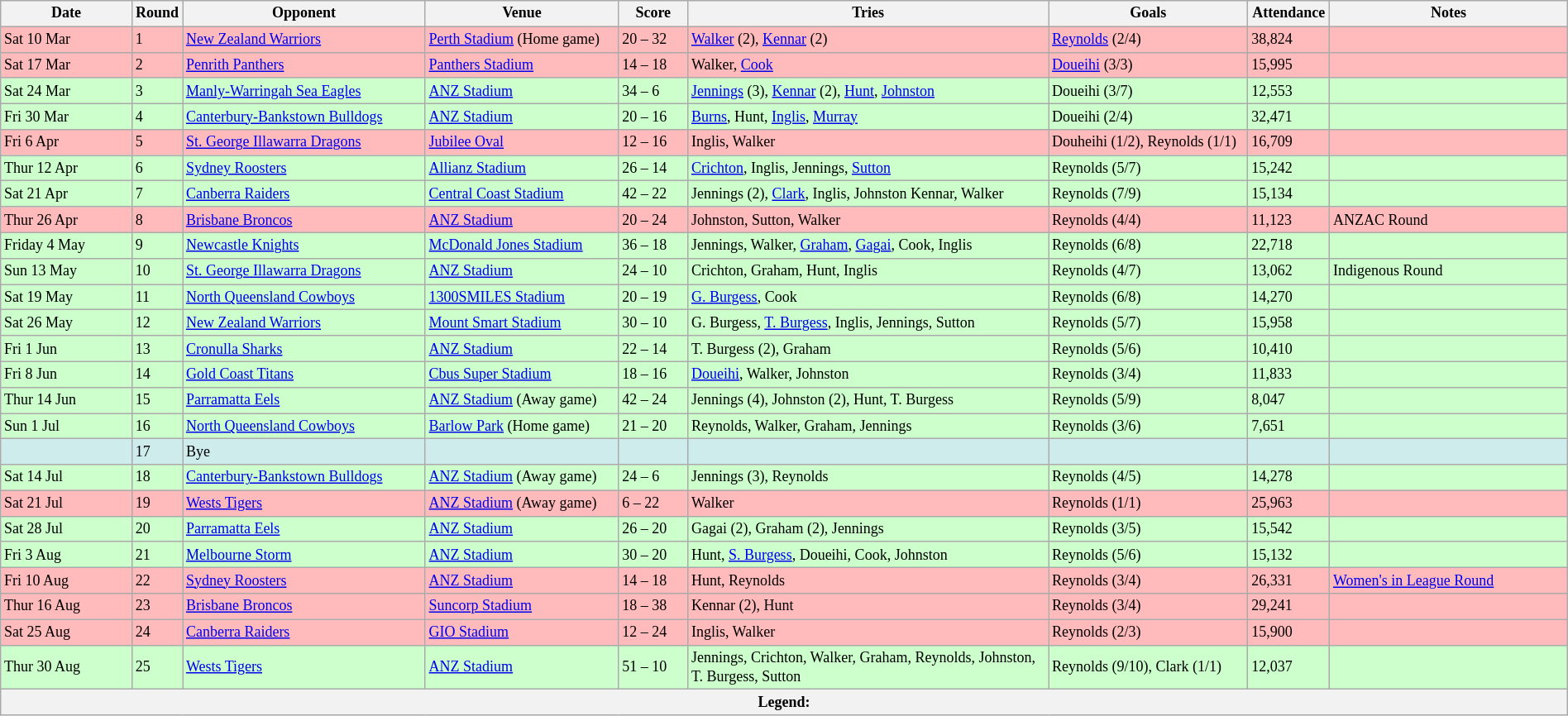<table class="wikitable" style="font-size:75%;" width="100%">
<tr>
<th width="100">Date</th>
<th width="35">Round</th>
<th width="190">Opponent</th>
<th width="150">Venue</th>
<th width="50">Score</th>
<th width="285">Tries</th>
<th width="155">Goals</th>
<th width="60">Attendance</th>
<th>Notes</th>
</tr>
<tr bgcolor=#FFBBBB>
<td>Sat 10 Mar</td>
<td>1</td>
<td> <a href='#'>New Zealand Warriors</a></td>
<td><a href='#'>Perth Stadium</a> (Home game)</td>
<td>20 – 32 </td>
<td><a href='#'>Walker</a> (2), <a href='#'>Kennar</a> (2)</td>
<td><a href='#'>Reynolds</a> (2/4)</td>
<td>38,824 </td>
<td></td>
</tr>
<tr bgcolor=#FFBBBB>
<td>Sat 17 Mar</td>
<td>2</td>
<td> <a href='#'>Penrith Panthers</a></td>
<td><a href='#'>Panthers Stadium</a></td>
<td>14 – 18</td>
<td>Walker, <a href='#'>Cook</a></td>
<td><a href='#'>Doueihi</a> (3/3)</td>
<td>15,995</td>
<td></td>
</tr>
<tr bgcolor=#CCFFCC>
<td>Sat 24 Mar</td>
<td>3</td>
<td> <a href='#'>Manly-Warringah Sea Eagles</a></td>
<td><a href='#'>ANZ Stadium</a></td>
<td>34 – 6</td>
<td><a href='#'>Jennings</a> (3), <a href='#'>Kennar</a> (2), <a href='#'>Hunt</a>, <a href='#'>Johnston</a></td>
<td>Doueihi (3/7)</td>
<td>12,553</td>
<td></td>
</tr>
<tr bgcolor=#CCFFCC>
<td>Fri 30 Mar</td>
<td>4</td>
<td> <a href='#'>Canterbury-Bankstown Bulldogs</a></td>
<td><a href='#'>ANZ Stadium</a></td>
<td>20 – 16</td>
<td><a href='#'>Burns</a>, Hunt, <a href='#'>Inglis</a>, <a href='#'>Murray</a></td>
<td>Doueihi (2/4)</td>
<td>32,471</td>
<td></td>
</tr>
<tr bgcolor=#FFBBBB>
<td>Fri 6 Apr</td>
<td>5</td>
<td> <a href='#'>St. George Illawarra Dragons</a></td>
<td><a href='#'>Jubilee Oval</a></td>
<td>12 – 16</td>
<td>Inglis, Walker</td>
<td>Douheihi (1/2), Reynolds (1/1)</td>
<td>16,709</td>
<td></td>
</tr>
<tr bgcolor=#CCFFCC>
<td>Thur 12 Apr</td>
<td>6</td>
<td> <a href='#'>Sydney Roosters</a></td>
<td><a href='#'>Allianz Stadium</a></td>
<td>26 – 14</td>
<td><a href='#'>Crichton</a>, Inglis, Jennings, <a href='#'>Sutton</a></td>
<td>Reynolds (5/7)</td>
<td>15,242</td>
<td></td>
</tr>
<tr bgcolor=#CCFFCC>
<td>Sat 21 Apr</td>
<td>7</td>
<td> <a href='#'>Canberra Raiders</a></td>
<td><a href='#'>Central Coast Stadium</a></td>
<td>42 – 22</td>
<td>Jennings (2), <a href='#'>Clark</a>, Inglis, Johnston Kennar, Walker</td>
<td>Reynolds (7/9)</td>
<td>15,134</td>
<td></td>
</tr>
<tr bgcolor=#FFBBBB>
<td>Thur 26 Apr</td>
<td>8</td>
<td> <a href='#'>Brisbane Broncos</a></td>
<td><a href='#'>ANZ Stadium</a></td>
<td>20 – 24</td>
<td>Johnston, Sutton, Walker</td>
<td>Reynolds (4/4)</td>
<td>11,123</td>
<td>ANZAC Round</td>
</tr>
<tr bgcolor=#CCFFCC>
<td>Friday 4 May</td>
<td>9</td>
<td> <a href='#'>Newcastle Knights</a></td>
<td><a href='#'>McDonald Jones Stadium</a></td>
<td>36 – 18</td>
<td>Jennings, Walker, <a href='#'>Graham</a>, <a href='#'>Gagai</a>, Cook, Inglis</td>
<td>Reynolds (6/8)</td>
<td>22,718</td>
<td></td>
</tr>
<tr bgcolor=#CCFFCC>
<td>Sun 13 May</td>
<td>10</td>
<td> <a href='#'>St. George Illawarra Dragons</a></td>
<td><a href='#'>ANZ Stadium</a></td>
<td>24 – 10</td>
<td>Crichton, Graham, Hunt, Inglis</td>
<td>Reynolds (4/7)</td>
<td>13,062</td>
<td>Indigenous Round</td>
</tr>
<tr bgcolor=#CCFFCC>
<td>Sat 19 May</td>
<td>11</td>
<td> <a href='#'>North Queensland Cowboys</a></td>
<td><a href='#'>1300SMILES Stadium</a></td>
<td>20 – 19</td>
<td><a href='#'>G. Burgess</a>, Cook</td>
<td>Reynolds (6/8)</td>
<td>14,270</td>
<td></td>
</tr>
<tr bgcolor=#CCFFCC>
<td>Sat 26 May</td>
<td>12</td>
<td> <a href='#'>New Zealand Warriors</a></td>
<td><a href='#'>Mount Smart Stadium</a></td>
<td>30 – 10</td>
<td>G. Burgess, <a href='#'>T. Burgess</a>, Inglis, Jennings, Sutton</td>
<td>Reynolds (5/7)</td>
<td>15,958</td>
<td></td>
</tr>
<tr bgcolor=#CCFFCC>
<td>Fri 1 Jun</td>
<td>13</td>
<td> <a href='#'>Cronulla Sharks</a></td>
<td><a href='#'>ANZ Stadium</a></td>
<td>22 – 14</td>
<td>T. Burgess (2), Graham</td>
<td>Reynolds (5/6)</td>
<td>10,410</td>
<td></td>
</tr>
<tr bgcolor=#CCFFCC>
<td>Fri 8 Jun</td>
<td>14</td>
<td> <a href='#'>Gold Coast Titans</a></td>
<td><a href='#'>Cbus Super Stadium</a></td>
<td>18 – 16</td>
<td><a href='#'>Doueihi</a>, Walker, Johnston</td>
<td>Reynolds (3/4)</td>
<td>11,833</td>
<td></td>
</tr>
<tr bgcolor=#CCFFCC>
<td>Thur 14 Jun</td>
<td>15</td>
<td> <a href='#'>Parramatta Eels</a></td>
<td><a href='#'>ANZ Stadium</a> (Away game)</td>
<td>42 – 24</td>
<td>Jennings (4), Johnston (2), Hunt, T. Burgess</td>
<td>Reynolds (5/9)</td>
<td>8,047</td>
<td></td>
</tr>
<tr bgcolor=#CCFFCC>
<td>Sun 1 Jul</td>
<td>16</td>
<td> <a href='#'>North Queensland Cowboys</a></td>
<td><a href='#'>Barlow Park</a> (Home game)</td>
<td>21 – 20</td>
<td>Reynolds, Walker, Graham, Jennings</td>
<td>Reynolds (3/6)</td>
<td>7,651</td>
<td></td>
</tr>
<tr bgcolor=#cfecec>
<td></td>
<td>17</td>
<td>Bye</td>
<td></td>
<td></td>
<td></td>
<td></td>
<td></td>
<td></td>
</tr>
<tr bgcolor=#CCFFCC>
<td>Sat 14 Jul</td>
<td>18</td>
<td> <a href='#'>Canterbury-Bankstown Bulldogs</a></td>
<td><a href='#'>ANZ Stadium</a> (Away game)</td>
<td>24 – 6</td>
<td>Jennings (3), Reynolds</td>
<td>Reynolds (4/5)</td>
<td>14,278</td>
<td></td>
</tr>
<tr bgcolor=#FFBBBB>
<td>Sat 21 Jul</td>
<td>19</td>
<td> <a href='#'>Wests Tigers</a></td>
<td><a href='#'>ANZ Stadium</a> (Away game)</td>
<td>6 – 22</td>
<td>Walker</td>
<td>Reynolds (1/1)</td>
<td>25,963</td>
<td></td>
</tr>
<tr bgcolor=#CCFFCC>
<td>Sat 28 Jul</td>
<td>20</td>
<td> <a href='#'>Parramatta Eels</a></td>
<td><a href='#'>ANZ Stadium</a></td>
<td>26 – 20</td>
<td>Gagai (2), Graham (2), Jennings</td>
<td>Reynolds (3/5)</td>
<td>15,542</td>
<td></td>
</tr>
<tr bgcolor=#CCFFCC>
<td>Fri 3 Aug</td>
<td>21</td>
<td> <a href='#'>Melbourne Storm</a></td>
<td><a href='#'>ANZ Stadium</a></td>
<td>30 – 20</td>
<td>Hunt, <a href='#'>S. Burgess</a>, Doueihi, Cook, Johnston</td>
<td>Reynolds (5/6)</td>
<td>15,132</td>
<td></td>
</tr>
<tr bgcolor=#FFBBBB>
<td>Fri 10 Aug</td>
<td>22</td>
<td> <a href='#'>Sydney Roosters</a></td>
<td><a href='#'>ANZ Stadium</a></td>
<td>14 – 18</td>
<td>Hunt, Reynolds</td>
<td>Reynolds (3/4)</td>
<td>26,331</td>
<td><a href='#'>Women's in League Round</a></td>
</tr>
<tr bgcolor=#FFBBBB>
<td>Thur 16 Aug</td>
<td>23</td>
<td> <a href='#'>Brisbane Broncos</a></td>
<td><a href='#'>Suncorp Stadium</a></td>
<td>18 – 38 </td>
<td>Kennar (2), Hunt</td>
<td>Reynolds (3/4)</td>
<td>29,241</td>
<td></td>
</tr>
<tr bgcolor=#FFBBBB>
<td>Sat 25 Aug</td>
<td>24</td>
<td> <a href='#'>Canberra Raiders</a></td>
<td><a href='#'>GIO Stadium</a></td>
<td>12 – 24 </td>
<td>Inglis, Walker</td>
<td>Reynolds (2/3)</td>
<td>15,900</td>
<td></td>
</tr>
<tr bgcolor=#CCFFCC>
<td>Thur 30 Aug</td>
<td>25</td>
<td> <a href='#'>Wests Tigers</a></td>
<td><a href='#'>ANZ Stadium</a></td>
<td>51 – 10</td>
<td>Jennings, Crichton, Walker, Graham, Reynolds, Johnston, T. Burgess, Sutton</td>
<td>Reynolds (9/10), Clark (1/1)</td>
<td>12,037</td>
<td></td>
</tr>
<tr>
<th colspan="9"><strong>Legend</strong>:    </th>
</tr>
</table>
